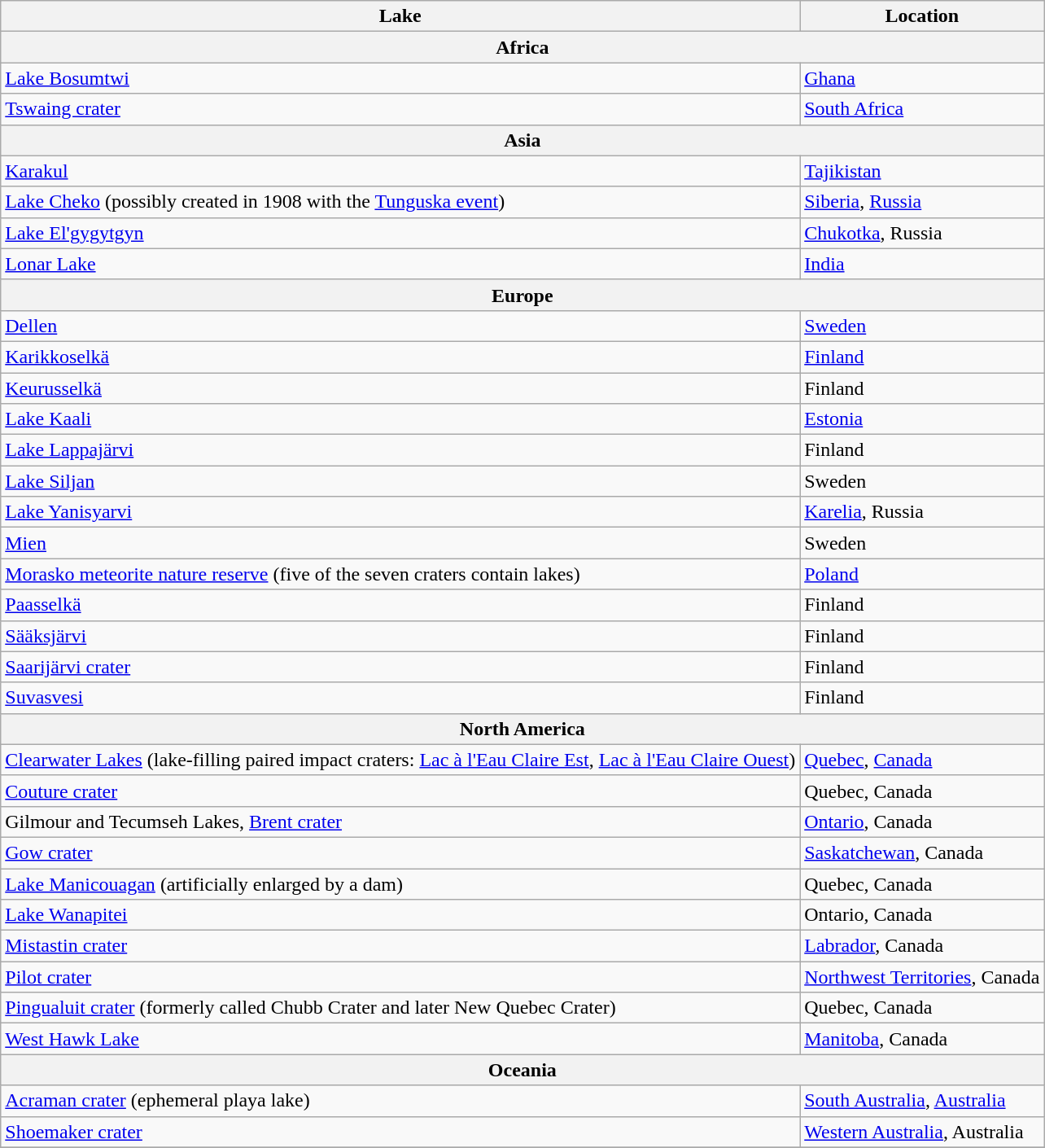<table class="wikitable">
<tr>
<th>Lake</th>
<th>Location</th>
</tr>
<tr>
<th scope="row" colspan="2">Africa</th>
</tr>
<tr>
<td><a href='#'>Lake Bosumtwi</a></td>
<td><a href='#'>Ghana</a></td>
</tr>
<tr>
<td><a href='#'>Tswaing crater</a></td>
<td><a href='#'>South Africa</a></td>
</tr>
<tr>
<th scope="row" colspan="2">Asia</th>
</tr>
<tr>
<td><a href='#'>Karakul</a></td>
<td><a href='#'>Tajikistan</a></td>
</tr>
<tr>
<td><a href='#'>Lake Cheko</a> (possibly created in 1908 with the <a href='#'>Tunguska event</a>)</td>
<td><a href='#'>Siberia</a>, <a href='#'>Russia</a></td>
</tr>
<tr>
<td><a href='#'>Lake El'gygytgyn</a></td>
<td><a href='#'>Chukotka</a>, Russia</td>
</tr>
<tr>
<td><a href='#'>Lonar Lake</a></td>
<td><a href='#'>India</a></td>
</tr>
<tr>
<th scope="row" colspan="2">Europe</th>
</tr>
<tr>
<td><a href='#'>Dellen</a></td>
<td><a href='#'>Sweden</a></td>
</tr>
<tr>
<td><a href='#'>Karikkoselkä</a></td>
<td><a href='#'>Finland</a></td>
</tr>
<tr>
<td><a href='#'>Keurusselkä</a></td>
<td>Finland</td>
</tr>
<tr>
<td><a href='#'>Lake Kaali</a></td>
<td><a href='#'>Estonia</a></td>
</tr>
<tr>
<td><a href='#'>Lake Lappajärvi</a></td>
<td>Finland</td>
</tr>
<tr>
<td><a href='#'>Lake Siljan</a></td>
<td>Sweden</td>
</tr>
<tr>
<td><a href='#'>Lake Yanisyarvi</a></td>
<td><a href='#'>Karelia</a>, Russia</td>
</tr>
<tr>
<td><a href='#'>Mien</a></td>
<td>Sweden</td>
</tr>
<tr>
<td><a href='#'>Morasko meteorite nature reserve</a> (five of the seven craters contain lakes)</td>
<td><a href='#'>Poland</a></td>
</tr>
<tr>
<td><a href='#'>Paasselkä</a></td>
<td>Finland</td>
</tr>
<tr>
<td><a href='#'>Sääksjärvi</a></td>
<td>Finland</td>
</tr>
<tr>
<td><a href='#'>Saarijärvi crater</a></td>
<td>Finland</td>
</tr>
<tr>
<td><a href='#'>Suvasvesi</a></td>
<td>Finland</td>
</tr>
<tr>
<th scope="row" colspan="2">North America</th>
</tr>
<tr>
<td><a href='#'>Clearwater Lakes</a> (lake-filling paired impact craters: <a href='#'>Lac à l'Eau Claire Est</a>, <a href='#'>Lac à l'Eau Claire Ouest</a>)</td>
<td><a href='#'>Quebec</a>, <a href='#'>Canada</a></td>
</tr>
<tr>
<td><a href='#'>Couture crater</a></td>
<td>Quebec, Canada</td>
</tr>
<tr>
<td>Gilmour and Tecumseh Lakes, <a href='#'>Brent crater</a></td>
<td><a href='#'>Ontario</a>, Canada</td>
</tr>
<tr>
<td><a href='#'>Gow crater</a></td>
<td><a href='#'>Saskatchewan</a>, Canada</td>
</tr>
<tr>
<td><a href='#'>Lake Manicouagan</a> (artificially enlarged by a dam)</td>
<td>Quebec, Canada</td>
</tr>
<tr>
<td><a href='#'>Lake Wanapitei</a></td>
<td>Ontario, Canada</td>
</tr>
<tr>
<td><a href='#'>Mistastin crater</a></td>
<td><a href='#'>Labrador</a>, Canada</td>
</tr>
<tr>
<td><a href='#'>Pilot crater</a></td>
<td><a href='#'>Northwest Territories</a>, Canada</td>
</tr>
<tr>
<td><a href='#'>Pingualuit crater</a> (formerly called Chubb Crater and later New Quebec Crater)</td>
<td>Quebec, Canada</td>
</tr>
<tr>
<td><a href='#'>West Hawk Lake</a></td>
<td><a href='#'>Manitoba</a>, Canada</td>
</tr>
<tr>
<th scope="row" colspan="2">Oceania</th>
</tr>
<tr>
<td><a href='#'>Acraman crater</a> (ephemeral playa lake)</td>
<td><a href='#'>South Australia</a>, <a href='#'>Australia</a></td>
</tr>
<tr>
<td><a href='#'>Shoemaker crater</a></td>
<td><a href='#'>Western Australia</a>, Australia</td>
</tr>
<tr>
</tr>
</table>
